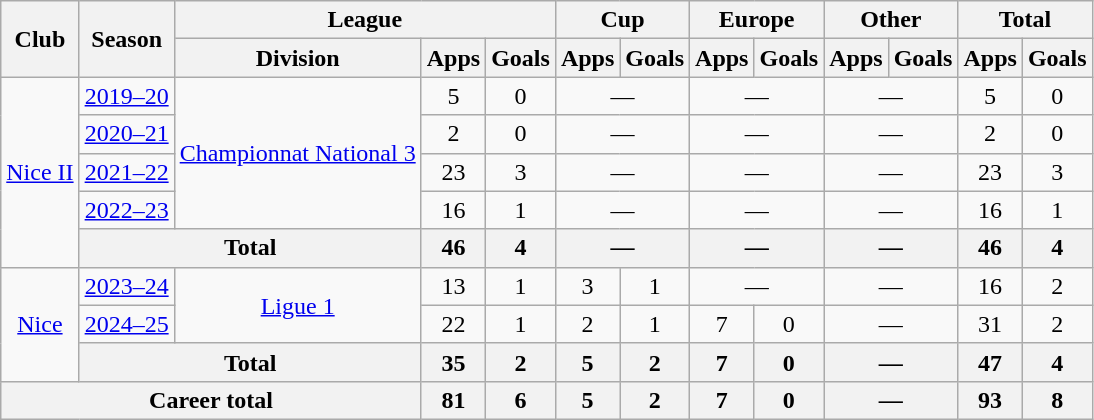<table class="wikitable" style="text-align: center">
<tr>
<th rowspan="2">Club</th>
<th rowspan="2">Season</th>
<th colspan="3">League</th>
<th colspan="2">Cup</th>
<th colspan="2">Europe</th>
<th colspan="2">Other</th>
<th colspan="2">Total</th>
</tr>
<tr>
<th>Division</th>
<th>Apps</th>
<th>Goals</th>
<th>Apps</th>
<th>Goals</th>
<th>Apps</th>
<th>Goals</th>
<th>Apps</th>
<th>Goals</th>
<th>Apps</th>
<th>Goals</th>
</tr>
<tr>
<td rowspan="5"><a href='#'>Nice II</a></td>
<td><a href='#'>2019–20</a></td>
<td rowspan="4"><a href='#'>Championnat National 3</a></td>
<td>5</td>
<td>0</td>
<td colspan="2">—</td>
<td colspan="2">—</td>
<td colspan="2">—</td>
<td>5</td>
<td>0</td>
</tr>
<tr>
<td><a href='#'>2020–21</a></td>
<td>2</td>
<td>0</td>
<td colspan="2">—</td>
<td colspan="2">—</td>
<td colspan="2">—</td>
<td>2</td>
<td>0</td>
</tr>
<tr>
<td><a href='#'>2021–22</a></td>
<td>23</td>
<td>3</td>
<td colspan="2">—</td>
<td colspan="2">—</td>
<td colspan="2">—</td>
<td>23</td>
<td>3</td>
</tr>
<tr>
<td><a href='#'>2022–23</a></td>
<td>16</td>
<td>1</td>
<td colspan="2">—</td>
<td colspan="2">—</td>
<td colspan="2">—</td>
<td>16</td>
<td>1</td>
</tr>
<tr>
<th colspan="2">Total</th>
<th>46</th>
<th>4</th>
<th colspan="2">—</th>
<th colspan="2">—</th>
<th colspan="2">—</th>
<th>46</th>
<th>4</th>
</tr>
<tr>
<td rowspan="3"><a href='#'>Nice</a></td>
<td><a href='#'>2023–24</a></td>
<td rowspan="2"><a href='#'>Ligue 1</a></td>
<td>13</td>
<td>1</td>
<td>3</td>
<td>1</td>
<td colspan="2">—</td>
<td colspan="2">—</td>
<td>16</td>
<td>2</td>
</tr>
<tr>
<td><a href='#'>2024–25</a></td>
<td>22</td>
<td>1</td>
<td>2</td>
<td>1</td>
<td>7</td>
<td>0</td>
<td colspan="2">—</td>
<td>31</td>
<td>2</td>
</tr>
<tr>
<th colspan="2">Total</th>
<th>35</th>
<th>2</th>
<th>5</th>
<th>2</th>
<th>7</th>
<th>0</th>
<th colspan="2">—</th>
<th>47</th>
<th>4</th>
</tr>
<tr>
<th colspan="3">Career total</th>
<th>81</th>
<th>6</th>
<th>5</th>
<th>2</th>
<th>7</th>
<th>0</th>
<th colspan="2">—</th>
<th>93</th>
<th>8</th>
</tr>
</table>
